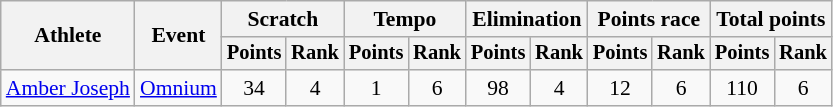<table class="wikitable" style="font-size:90%">
<tr>
<th rowspan=2>Athlete</th>
<th rowspan=2>Event</th>
<th colspan=2>Scratch</th>
<th colspan=2>Tempo</th>
<th colspan=2>Elimination</th>
<th colspan=2>Points race</th>
<th colspan=2>Total points</th>
</tr>
<tr style="font-size:95%">
<th>Points</th>
<th>Rank</th>
<th>Points</th>
<th>Rank</th>
<th>Points</th>
<th>Rank</th>
<th>Points</th>
<th>Rank</th>
<th>Points</th>
<th>Rank</th>
</tr>
<tr align=center>
<td align=left><a href='#'>Amber Joseph</a></td>
<td align=left><a href='#'>Omnium</a></td>
<td>34</td>
<td>4</td>
<td>1</td>
<td>6</td>
<td>98</td>
<td>4</td>
<td>12</td>
<td>6</td>
<td>110</td>
<td>6</td>
</tr>
</table>
